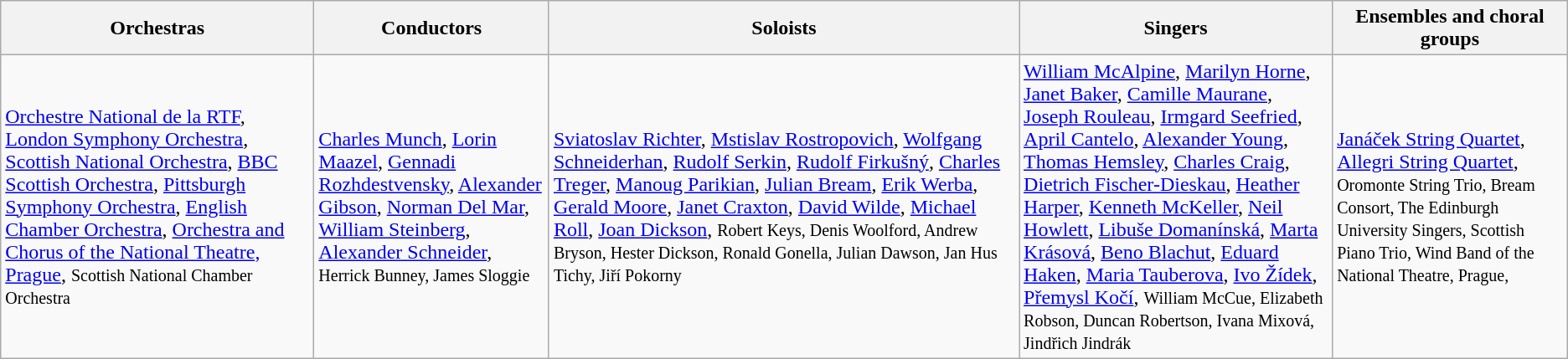<table class="wikitable toptextcells">
<tr class="hintergrundfarbe5">
<th style="width:20%;">Orchestras</th>
<th style="width:15%;">Conductors</th>
<th style="width:30%;">Soloists</th>
<th style="width:20%;">Singers</th>
<th style="width:15%;">Ensembles and choral groups</th>
</tr>
<tr>
<td><a href='#'>Orchestre National de la RTF</a>, <a href='#'>London Symphony Orchestra</a>,  <a href='#'>Scottish National Orchestra</a>, <a href='#'>BBC Scottish Orchestra</a>, <a href='#'>Pittsburgh Symphony Orchestra</a>, <a href='#'>English Chamber Orchestra</a>, <a href='#'>Orchestra and Chorus of the National Theatre, Prague</a>, <small>Scottish National Chamber Orchestra</small></td>
<td><a href='#'>Charles Munch</a>, <a href='#'>Lorin Maazel</a>,  <a href='#'>Gennadi Rozhdestvensky</a>, <a href='#'>Alexander Gibson</a>, <a href='#'>Norman Del Mar</a>, <a href='#'>William Steinberg</a>, <a href='#'>Alexander Schneider</a>, <small>Herrick Bunney, James Sloggie</small></td>
<td><a href='#'>Sviatoslav Richter</a>, <a href='#'>Mstislav Rostropovich</a>, <a href='#'>Wolfgang Schneiderhan</a>, <a href='#'>Rudolf Serkin</a>, <a href='#'>Rudolf Firkušný</a>, <a href='#'>Charles Treger</a>, <a href='#'>Manoug Parikian</a>, <a href='#'>Julian Bream</a>, <a href='#'>Erik Werba</a>, <a href='#'>Gerald Moore</a>, <a href='#'>Janet Craxton</a>, <a href='#'>David Wilde</a>, <a href='#'>Michael Roll</a>, <a href='#'>Joan Dickson</a>, <small>Robert Keys, Denis Woolford, Andrew Bryson, Hester Dickson, Ronald Gonella, Julian Dawson, Jan Hus Tichy, Jiří  Pokorny</small></td>
<td><a href='#'>William McAlpine</a>, <a href='#'>Marilyn Horne</a>, <a href='#'>Janet Baker</a>, <a href='#'>Camille Maurane</a>, <a href='#'>Joseph Rouleau</a>, <a href='#'>Irmgard Seefried</a>, <a href='#'>April Cantelo</a>, <a href='#'>Alexander Young</a>, <a href='#'>Thomas Hemsley</a>, <a href='#'>Charles Craig</a>, <a href='#'>Dietrich Fischer-Dieskau</a>, <a href='#'>Heather Harper</a>,  <a href='#'>Kenneth McKeller</a>, <a href='#'>Neil Howlett</a>, <a href='#'>Libuše Domanínská</a>, <a href='#'>Marta Krásová</a>, <a href='#'>Beno Blachut</a>, <a href='#'>Eduard Haken</a>, <a href='#'>Maria Tauberova</a>, <a href='#'>Ivo Žídek</a>, <a href='#'>Přemysl Kočí</a>, <small>William McCue, Elizabeth Robson, Duncan Robertson, Ivana Mixová, Jindřich Jindrák</small></td>
<td><a href='#'>Janáček String Quartet</a>, <a href='#'>Allegri String Quartet</a>, <small>Oromonte String Trio, Bream Consort, The Edinburgh University Singers, Scottish Piano Trio, Wind Band of the National Theatre, Prague, </small></td>
</tr>
</table>
